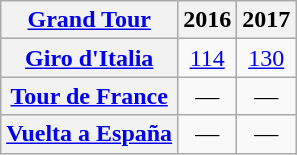<table class="wikitable plainrowheaders">
<tr>
<th scope="col"><a href='#'>Grand Tour</a></th>
<th scope="col">2016</th>
<th scope="col">2017</th>
</tr>
<tr style="text-align:center;">
<th scope="row"> <a href='#'>Giro d'Italia</a></th>
<td><a href='#'>114</a></td>
<td><a href='#'>130</a></td>
</tr>
<tr style="text-align:center;">
<th scope="row"> <a href='#'>Tour de France</a></th>
<td>—</td>
<td>—</td>
</tr>
<tr style="text-align:center;">
<th scope="row"> <a href='#'>Vuelta a España</a></th>
<td>—</td>
<td>—</td>
</tr>
</table>
